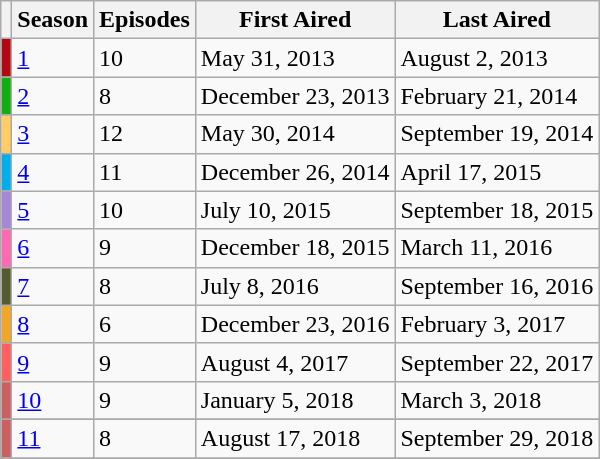<table class="wikitable">
<tr>
<th></th>
<th>Season</th>
<th>Episodes</th>
<th>First Aired</th>
<th>Last Aired</th>
</tr>
<tr>
<td style="background:#B30713"></td>
<td><a href='#'>1</a></td>
<td>10</td>
<td>May 31, 2013</td>
<td>August 2, 2013</td>
</tr>
<tr>
<td style="background:#11AE11"></td>
<td><a href='#'>2</a></td>
<td>8</td>
<td>December 23, 2013</td>
<td>February 21, 2014</td>
</tr>
<tr>
<td style="background:#FFCC66"></td>
<td><a href='#'>3</a></td>
<td>12</td>
<td>May 30, 2014</td>
<td>September 19, 2014</td>
</tr>
<tr>
<td style="background:#00AEED"></td>
<td><a href='#'>4</a></td>
<td>11</td>
<td>December 26, 2014</td>
<td>April 17, 2015</td>
</tr>
<tr>
<td style="background:#A587D7"></td>
<td><a href='#'>5</a></td>
<td>10</td>
<td>July 10, 2015</td>
<td>September 18, 2015</td>
</tr>
<tr>
<td style="background:#FF69B4"></td>
<td><a href='#'>6</a></td>
<td>9</td>
<td>December 18, 2015</td>
<td>March 11, 2016</td>
</tr>
<tr>
<td style="background:#545C2F"></td>
<td><a href='#'>7</a></td>
<td>8</td>
<td>July 8, 2016</td>
<td>September 16, 2016</td>
</tr>
<tr>
<td style="background:#F1A629"></td>
<td><a href='#'>8</a></td>
<td>6</td>
<td>December 23, 2016</td>
<td>February 3, 2017</td>
</tr>
<tr>
<td style="background:#FF5F5F"></td>
<td><a href='#'>9</a></td>
<td>9</td>
<td>August 4, 2017</td>
<td>September 22, 2017</td>
</tr>
<tr>
<td style="background:#CC5F5F"></td>
<td><a href='#'>10</a></td>
<td>9</td>
<td>January 5, 2018</td>
<td>March 3, 2018</td>
</tr>
<tr>
</tr>
<tr>
<td style="background:#CC5F5F"></td>
<td><a href='#'>11</a></td>
<td>8</td>
<td>August 17, 2018</td>
<td>September 29, 2018</td>
</tr>
<tr>
</tr>
</table>
